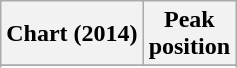<table class="wikitable sortable plainrowheaders" style="text-align:left;">
<tr>
<th scope="col">Chart (2014)</th>
<th scope="col">Peak<br>position</th>
</tr>
<tr>
</tr>
<tr>
</tr>
<tr>
</tr>
<tr>
</tr>
<tr>
</tr>
<tr>
</tr>
<tr>
</tr>
<tr>
</tr>
<tr>
</tr>
<tr>
</tr>
<tr>
</tr>
<tr>
</tr>
<tr>
</tr>
<tr>
</tr>
</table>
